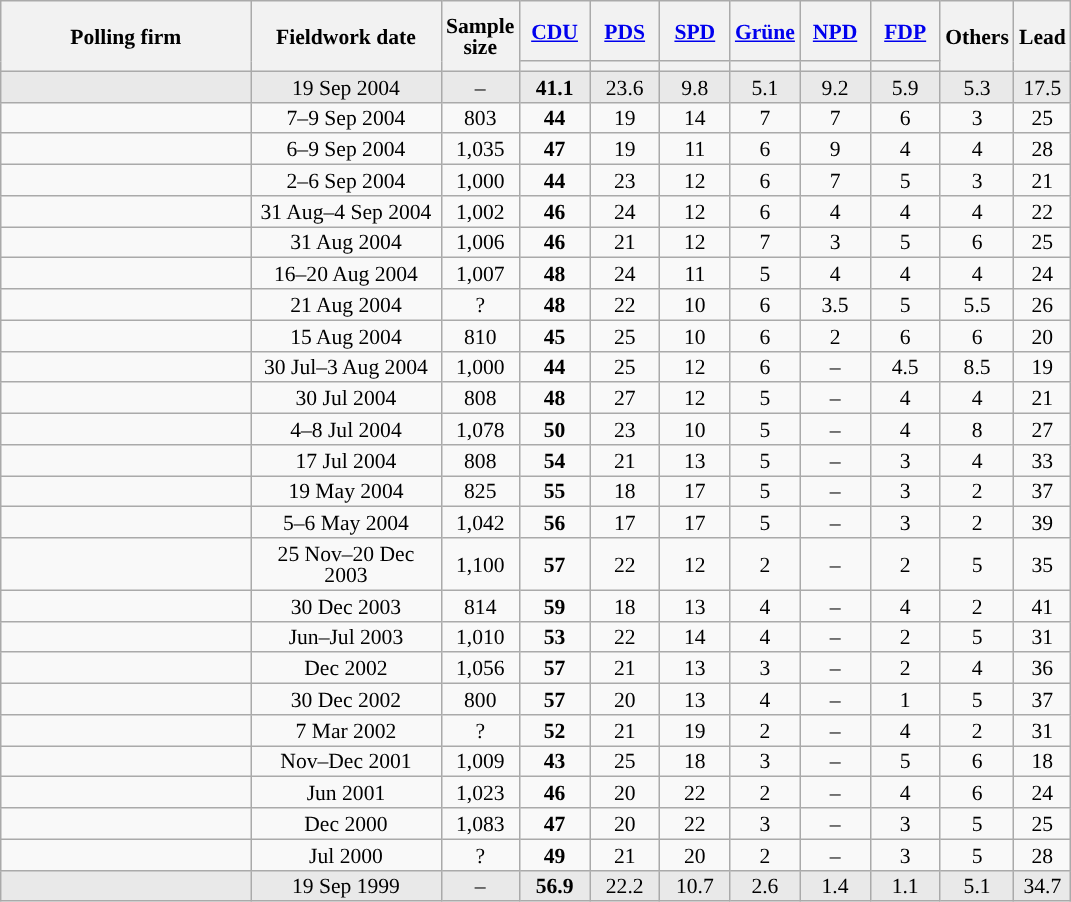<table class="wikitable sortable" style="text-align:center;font-size:90%;line-height:14px;">
<tr style="height:40px;">
<th style="width:160px;" rowspan="2">Polling firm</th>
<th style="width:120px;" rowspan="2">Fieldwork date</th>
<th style="width:35px;" rowspan="2">Sample<br>size</th>
<th class="unsortable" style="width:40px;"><a href='#'>CDU</a></th>
<th class="unsortable" style="width:40px;"><a href='#'>PDS</a></th>
<th class="unsortable" style="width:40px;"><a href='#'>SPD</a></th>
<th class="unsortable" style="width:40px;"><a href='#'>Grüne</a></th>
<th class="unsortable" style="width:40px;"><a href='#'>NPD</a></th>
<th class="unsortable" style="width:40px;"><a href='#'>FDP</a></th>
<th class="unsortable" style="width:40px;" rowspan="2">Others</th>
<th style="width:30px;" rowspan="2">Lead</th>
</tr>
<tr>
<th style="background:"></th>
<th style="background:"></th>
<th style="background:"></th>
<th style="background:"></th>
<th style="background:"></th>
<th style="background:"></th>
</tr>
<tr style="background:#E9E9E9;">
<td></td>
<td data-sort-value="2004-09-19">19 Sep 2004</td>
<td>–</td>
<td><strong>41.1</strong></td>
<td>23.6</td>
<td>9.8</td>
<td>5.1</td>
<td>9.2</td>
<td>5.9</td>
<td>5.3</td>
<td style="background:">17.5</td>
</tr>
<tr>
<td></td>
<td data-sort-value="2004-09-10">7–9 Sep 2004</td>
<td>803</td>
<td><strong>44</strong></td>
<td>19</td>
<td>14</td>
<td>7</td>
<td>7</td>
<td>6</td>
<td>3</td>
<td style="background:">25</td>
</tr>
<tr>
<td></td>
<td data-sort-value="2004-09-10">6–9 Sep 2004</td>
<td>1,035</td>
<td><strong>47</strong></td>
<td>19</td>
<td>11</td>
<td>6</td>
<td>9</td>
<td>4</td>
<td>4</td>
<td style="background:">28</td>
</tr>
<tr>
<td></td>
<td data-sort-value="2004-09-08">2–6 Sep 2004</td>
<td>1,000</td>
<td><strong>44</strong></td>
<td>23</td>
<td>12</td>
<td>6</td>
<td>7</td>
<td>5</td>
<td>3</td>
<td style="background:">21</td>
</tr>
<tr>
<td></td>
<td data-sort-value="2004-09-07">31 Aug–4 Sep 2004</td>
<td>1,002</td>
<td><strong>46</strong></td>
<td>24</td>
<td>12</td>
<td>6</td>
<td>4</td>
<td>4</td>
<td>4</td>
<td style="background:">22</td>
</tr>
<tr>
<td></td>
<td data-sort-value="2004-08-31">31 Aug 2004</td>
<td>1,006</td>
<td><strong>46</strong></td>
<td>21</td>
<td>12</td>
<td>7</td>
<td>3</td>
<td>5</td>
<td>6</td>
<td style="background:">25</td>
</tr>
<tr>
<td></td>
<td data-sort-value="2004-08-24">16–20 Aug 2004</td>
<td>1,007</td>
<td><strong>48</strong></td>
<td>24</td>
<td>11</td>
<td>5</td>
<td>4</td>
<td>4</td>
<td>4</td>
<td style="background:">24</td>
</tr>
<tr>
<td></td>
<td data-sort-value="2004-08-21">21 Aug 2004</td>
<td>?</td>
<td><strong>48</strong></td>
<td>22</td>
<td>10</td>
<td>6</td>
<td>3.5</td>
<td>5</td>
<td>5.5</td>
<td style="background:">26</td>
</tr>
<tr>
<td></td>
<td data-sort-value="2004-08-15">15 Aug 2004</td>
<td>810</td>
<td><strong>45</strong></td>
<td>25</td>
<td>10</td>
<td>6</td>
<td>2</td>
<td>6</td>
<td>6</td>
<td style="background:">20</td>
</tr>
<tr>
<td></td>
<td data-sort-value="2004-08-05">30 Jul–3 Aug 2004</td>
<td>1,000</td>
<td><strong>44</strong></td>
<td>25</td>
<td>12</td>
<td>6</td>
<td>–</td>
<td>4.5</td>
<td>8.5</td>
<td style="background:">19</td>
</tr>
<tr>
<td></td>
<td data-sort-value="2004-07-30">30 Jul 2004</td>
<td>808</td>
<td><strong>48</strong></td>
<td>27</td>
<td>12</td>
<td>5</td>
<td>–</td>
<td>4</td>
<td>4</td>
<td style="background:">21</td>
</tr>
<tr>
<td></td>
<td data-sort-value="2004-07-26">4–8 Jul 2004</td>
<td>1,078</td>
<td><strong>50</strong></td>
<td>23</td>
<td>10</td>
<td>5</td>
<td>–</td>
<td>4</td>
<td>8</td>
<td style="background:">27</td>
</tr>
<tr>
<td></td>
<td data-sort-value="2004-07-17">17 Jul 2004</td>
<td>808</td>
<td><strong>54</strong></td>
<td>21</td>
<td>13</td>
<td>5</td>
<td>–</td>
<td>3</td>
<td>4</td>
<td style="background:">33</td>
</tr>
<tr>
<td></td>
<td data-sort-value="2004-05-19">19 May 2004</td>
<td>825</td>
<td><strong>55</strong></td>
<td>18</td>
<td>17</td>
<td>5</td>
<td>–</td>
<td>3</td>
<td>2</td>
<td style="background:">37</td>
</tr>
<tr>
<td></td>
<td data-sort-value="2004-05-09">5–6 May 2004</td>
<td>1,042</td>
<td><strong>56</strong></td>
<td>17</td>
<td>17</td>
<td>5</td>
<td>–</td>
<td>3</td>
<td>2</td>
<td style="background:">39</td>
</tr>
<tr>
<td></td>
<td data-sort-value="2004-01-20">25 Nov–20 Dec 2003</td>
<td>1,100</td>
<td><strong>57</strong></td>
<td>22</td>
<td>12</td>
<td>2</td>
<td>–</td>
<td>2</td>
<td>5</td>
<td style="background:">35</td>
</tr>
<tr>
<td></td>
<td data-sort-value="2003-12-30">30 Dec 2003</td>
<td>814</td>
<td><strong>59</strong></td>
<td>18</td>
<td>13</td>
<td>4</td>
<td>–</td>
<td>4</td>
<td>2</td>
<td style="background:">41</td>
</tr>
<tr>
<td></td>
<td data-sort-value="2003-08-19">Jun–Jul 2003</td>
<td>1,010</td>
<td><strong>53</strong></td>
<td>22</td>
<td>14</td>
<td>4</td>
<td>–</td>
<td>2</td>
<td>5</td>
<td style="background:">31</td>
</tr>
<tr>
<td></td>
<td data-sort-value="2003-01-16">Dec 2002</td>
<td>1,056</td>
<td><strong>57</strong></td>
<td>21</td>
<td>13</td>
<td>3</td>
<td>–</td>
<td>2</td>
<td>4</td>
<td style="background:">36</td>
</tr>
<tr>
<td></td>
<td data-sort-value="2002-12-30">30 Dec 2002</td>
<td>800</td>
<td><strong>57</strong></td>
<td>20</td>
<td>13</td>
<td>4</td>
<td>–</td>
<td>1</td>
<td>5</td>
<td style="background:">37</td>
</tr>
<tr>
<td></td>
<td data-sort-value="2002-03-07">7 Mar 2002</td>
<td>?</td>
<td><strong>52</strong></td>
<td>21</td>
<td>19</td>
<td>2</td>
<td>–</td>
<td>4</td>
<td>2</td>
<td style="background:">31</td>
</tr>
<tr>
<td></td>
<td data-sort-value="2002-01-14">Nov–Dec 2001</td>
<td>1,009</td>
<td><strong>43</strong></td>
<td>25</td>
<td>18</td>
<td>3</td>
<td>–</td>
<td>5</td>
<td>6</td>
<td style="background:">18</td>
</tr>
<tr>
<td></td>
<td data-sort-value="2001-08-03">Jun 2001</td>
<td>1,023</td>
<td><strong>46</strong></td>
<td>20</td>
<td>22</td>
<td>2</td>
<td>–</td>
<td>4</td>
<td>6</td>
<td style="background:">24</td>
</tr>
<tr>
<td></td>
<td data-sort-value="2001-01-24">Dec 2000</td>
<td>1,083</td>
<td><strong>47</strong></td>
<td>20</td>
<td>22</td>
<td>3</td>
<td>–</td>
<td>3</td>
<td>5</td>
<td style="background:">25</td>
</tr>
<tr>
<td></td>
<td data-sort-value="2000-08-25">Jul 2000</td>
<td>?</td>
<td><strong>49</strong></td>
<td>21</td>
<td>20</td>
<td>2</td>
<td>–</td>
<td>3</td>
<td>5</td>
<td style="background:">28</td>
</tr>
<tr style="background:#E9E9E9;">
<td></td>
<td data-sort-value="1999-09-19">19 Sep 1999</td>
<td>–</td>
<td><strong>56.9</strong></td>
<td>22.2</td>
<td>10.7</td>
<td>2.6</td>
<td>1.4</td>
<td>1.1</td>
<td>5.1</td>
<td style="background:">34.7</td>
</tr>
</table>
